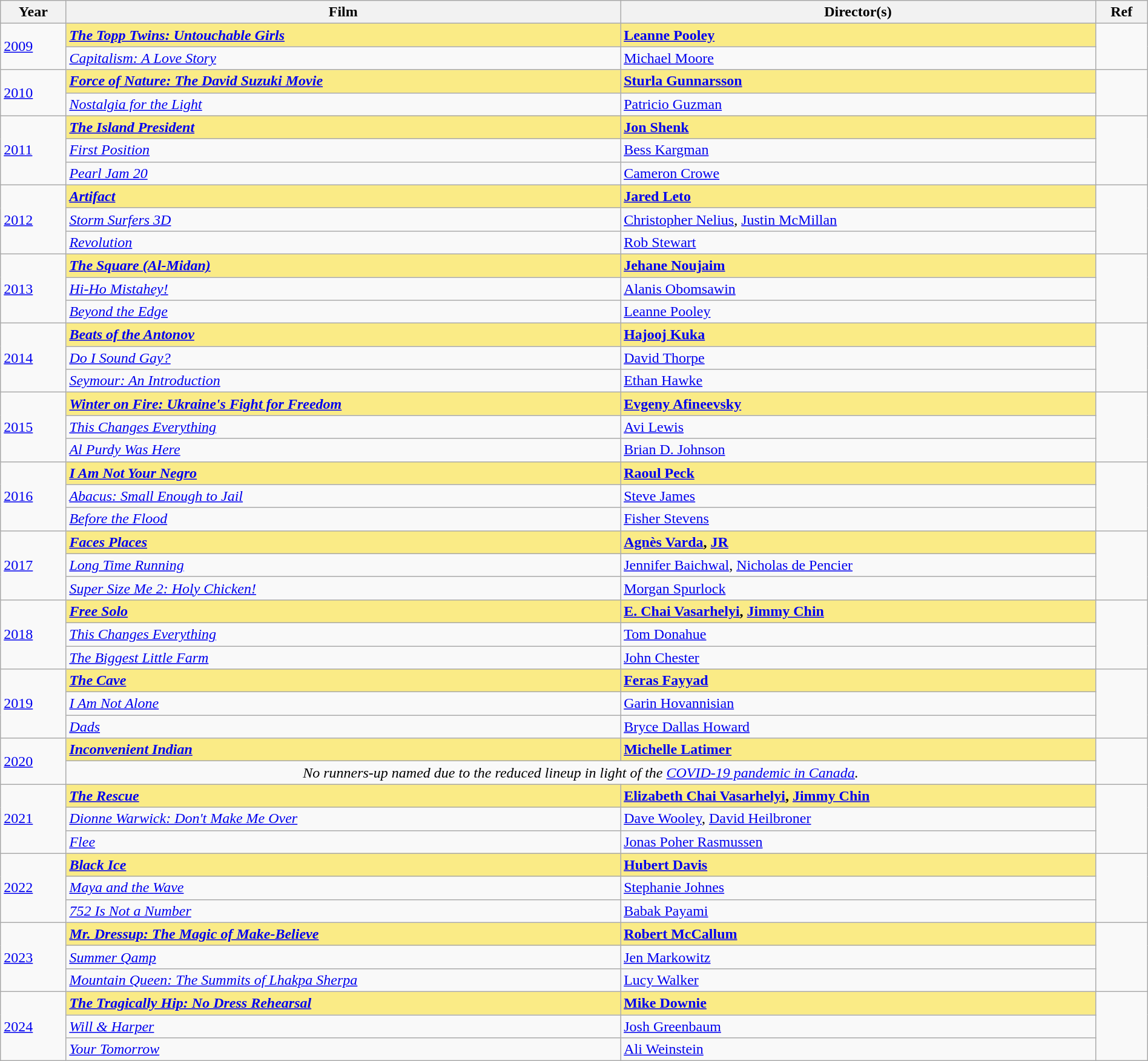<table class = "wikitable sortable" width=100%>
<tr>
<th>Year</th>
<th>Film</th>
<th>Director(s)</th>
<th>Ref</th>
</tr>
<tr>
<td rowspan=2><a href='#'>2009</a></td>
<td style="background:#FAEB86;"><strong><em><a href='#'>The Topp Twins: Untouchable Girls</a></em></strong></td>
<td style="background:#FAEB86;"><strong><a href='#'>Leanne Pooley</a></strong></td>
<td rowspan=2></td>
</tr>
<tr>
<td><em><a href='#'>Capitalism: A Love Story</a></em></td>
<td><a href='#'>Michael Moore</a></td>
</tr>
<tr>
<td rowspan=2><a href='#'>2010</a></td>
<td style="background:#FAEB86;"><strong><em><a href='#'>Force of Nature: The David Suzuki Movie</a></em></strong></td>
<td style="background:#FAEB86;"><strong><a href='#'>Sturla Gunnarsson</a></strong></td>
<td rowspan=2></td>
</tr>
<tr>
<td><em><a href='#'>Nostalgia for the Light</a></em></td>
<td><a href='#'>Patricio Guzman</a></td>
</tr>
<tr>
<td rowspan=3><a href='#'>2011</a></td>
<td style="background:#FAEB86;"><strong><em><a href='#'>The Island President</a></em></strong></td>
<td style="background:#FAEB86;"><strong><a href='#'>Jon Shenk</a></strong></td>
<td rowspan=3></td>
</tr>
<tr>
<td><em><a href='#'>First Position</a></em></td>
<td><a href='#'>Bess Kargman</a></td>
</tr>
<tr>
<td><em><a href='#'>Pearl Jam 20</a></em></td>
<td><a href='#'>Cameron Crowe</a></td>
</tr>
<tr>
<td rowspan=3><a href='#'>2012</a></td>
<td style="background:#FAEB86;"><strong><em><a href='#'>Artifact</a></em></strong></td>
<td style="background:#FAEB86;"><strong><a href='#'>Jared Leto</a></strong></td>
<td rowspan=3></td>
</tr>
<tr>
<td><em><a href='#'>Storm Surfers 3D</a></em></td>
<td><a href='#'>Christopher Nelius</a>, <a href='#'>Justin McMillan</a></td>
</tr>
<tr>
<td><em><a href='#'>Revolution</a></em></td>
<td><a href='#'>Rob Stewart</a></td>
</tr>
<tr>
<td rowspan=3><a href='#'>2013</a></td>
<td style="background:#FAEB86;"><strong><em><a href='#'>The Square (Al-Midan)</a></em></strong></td>
<td style="background:#FAEB86;"><strong><a href='#'>Jehane Noujaim</a></strong></td>
<td rowspan=3></td>
</tr>
<tr>
<td><em><a href='#'>Hi-Ho Mistahey!</a></em></td>
<td><a href='#'>Alanis Obomsawin</a></td>
</tr>
<tr>
<td><em><a href='#'>Beyond the Edge</a></em></td>
<td><a href='#'>Leanne Pooley</a></td>
</tr>
<tr>
<td rowspan=3><a href='#'>2014</a></td>
<td style="background:#FAEB86;"><strong><em><a href='#'>Beats of the Antonov</a></em></strong></td>
<td style="background:#FAEB86;"><strong><a href='#'>Hajooj Kuka</a></strong></td>
<td rowspan=3></td>
</tr>
<tr>
<td><em><a href='#'>Do I Sound Gay?</a></em></td>
<td><a href='#'>David Thorpe</a></td>
</tr>
<tr>
<td><em><a href='#'>Seymour: An Introduction</a></em></td>
<td><a href='#'>Ethan Hawke</a></td>
</tr>
<tr>
<td rowspan=3><a href='#'>2015</a></td>
<td style="background:#FAEB86;"><strong><em><a href='#'>Winter on Fire: Ukraine's Fight for Freedom</a></em></strong></td>
<td style="background:#FAEB86;"><strong><a href='#'>Evgeny Afineevsky</a></strong></td>
<td rowspan=3></td>
</tr>
<tr>
<td><em><a href='#'>This Changes Everything</a></em></td>
<td><a href='#'>Avi Lewis</a></td>
</tr>
<tr>
<td><em><a href='#'>Al Purdy Was Here</a></em></td>
<td><a href='#'>Brian D. Johnson</a></td>
</tr>
<tr>
<td rowspan=3"><a href='#'>2016</a></td>
<td style="background:#FAEB86;"><strong><em><a href='#'>I Am Not Your Negro</a></em></strong></td>
<td style="background:#FAEB86;"><strong><a href='#'>Raoul Peck</a></strong></td>
<td rowspan=3></td>
</tr>
<tr>
<td><em><a href='#'>Abacus: Small Enough to Jail</a></em></td>
<td><a href='#'>Steve James</a></td>
</tr>
<tr>
<td><em><a href='#'>Before the Flood</a></em></td>
<td><a href='#'>Fisher Stevens</a></td>
</tr>
<tr>
<td rowspan=3"><a href='#'>2017</a></td>
<td style="background:#FAEB86;"><strong><em><a href='#'>Faces Places</a></em></strong></td>
<td style="background:#FAEB86;"><strong><a href='#'>Agnès Varda</a>, <a href='#'>JR</a></strong></td>
<td rowspan=3></td>
</tr>
<tr>
<td><em><a href='#'>Long Time Running</a></em></td>
<td><a href='#'>Jennifer Baichwal</a>, <a href='#'>Nicholas de Pencier</a></td>
</tr>
<tr>
<td><em><a href='#'>Super Size Me 2: Holy Chicken!</a></em></td>
<td><a href='#'>Morgan Spurlock</a></td>
</tr>
<tr>
<td rowspan=3"><a href='#'>2018</a></td>
<td style="background:#FAEB86;"><strong><em><a href='#'>Free Solo</a></em></strong></td>
<td style="background:#FAEB86;"><strong><a href='#'>E. Chai Vasarhelyi</a>, <a href='#'>Jimmy Chin</a></strong></td>
<td rowspan=3></td>
</tr>
<tr>
<td><em><a href='#'>This Changes Everything</a></em></td>
<td><a href='#'>Tom Donahue</a></td>
</tr>
<tr>
<td><em><a href='#'>The Biggest Little Farm</a></em></td>
<td><a href='#'>John Chester</a></td>
</tr>
<tr>
<td rowspan=3"><a href='#'>2019</a></td>
<td style="background:#FAEB86;"><strong><em><a href='#'>The Cave</a></em></strong></td>
<td style="background:#FAEB86;"><strong><a href='#'>Feras Fayyad</a></strong></td>
<td rowspan=3></td>
</tr>
<tr>
<td><em><a href='#'>I Am Not Alone</a></em></td>
<td><a href='#'>Garin Hovannisian</a></td>
</tr>
<tr>
<td><em><a href='#'>Dads</a></em></td>
<td><a href='#'>Bryce Dallas Howard</a></td>
</tr>
<tr>
<td rowspan=2><a href='#'>2020</a></td>
<td style="background:#FAEB86;"><strong><em><a href='#'>Inconvenient Indian</a></em></strong></td>
<td style="background:#FAEB86;"><strong><a href='#'>Michelle Latimer</a></strong></td>
<td rowspan=2></td>
</tr>
<tr>
<td colspan=2 align=center><em>No runners-up named due to the reduced lineup in light of the <a href='#'>COVID-19 pandemic in Canada</a>.</em></td>
</tr>
<tr>
<td rowspan=3"><a href='#'>2021</a></td>
<td style="background:#FAEB86;"><strong><em><a href='#'>The Rescue</a></em></strong></td>
<td style="background:#FAEB86;"><strong><a href='#'>Elizabeth Chai Vasarhelyi</a>, <a href='#'>Jimmy Chin</a></strong></td>
<td rowspan=3></td>
</tr>
<tr>
<td><em><a href='#'>Dionne Warwick: Don't Make Me Over</a></em></td>
<td><a href='#'>Dave Wooley</a>, <a href='#'>David Heilbroner</a></td>
</tr>
<tr>
<td><em><a href='#'>Flee</a></em></td>
<td><a href='#'>Jonas Poher Rasmussen</a></td>
</tr>
<tr>
<td rowspan=3"><a href='#'>2022</a></td>
<td style="background:#FAEB86;"><strong><em><a href='#'>Black Ice</a></em></strong></td>
<td style="background:#FAEB86;"><strong><a href='#'>Hubert Davis</a></strong></td>
<td rowspan=3></td>
</tr>
<tr>
<td><em><a href='#'>Maya and the Wave</a></em></td>
<td><a href='#'>Stephanie Johnes</a></td>
</tr>
<tr>
<td><em><a href='#'>752 Is Not a Number</a></em></td>
<td><a href='#'>Babak Payami</a></td>
</tr>
<tr>
<td rowspan=3"><a href='#'>2023</a></td>
<td style="background:#FAEB86;"><strong><em><a href='#'>Mr. Dressup: The Magic of Make-Believe</a></em></strong></td>
<td style="background:#FAEB86;"><strong><a href='#'>Robert McCallum</a></strong></td>
<td rowspan=3></td>
</tr>
<tr>
<td><em><a href='#'>Summer Qamp</a></em></td>
<td><a href='#'>Jen Markowitz</a></td>
</tr>
<tr>
<td><em><a href='#'>Mountain Queen: The Summits of Lhakpa Sherpa</a></em></td>
<td><a href='#'>Lucy Walker</a></td>
</tr>
<tr>
<td rowspan=3"><a href='#'>2024</a></td>
<td style="background:#FAEB86;"><strong><em><a href='#'>The Tragically Hip: No Dress Rehearsal</a></em></strong></td>
<td style="background:#FAEB86;"><strong><a href='#'>Mike Downie</a></strong></td>
<td rowspan=3></td>
</tr>
<tr>
<td><em><a href='#'>Will & Harper</a></em></td>
<td><a href='#'>Josh Greenbaum</a></td>
</tr>
<tr>
<td><em><a href='#'>Your Tomorrow</a></em></td>
<td><a href='#'>Ali Weinstein</a></td>
</tr>
</table>
